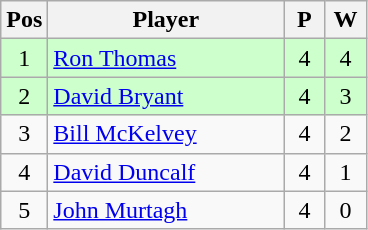<table class="wikitable" style="font-size: 100%">
<tr>
<th width=20>Pos</th>
<th width=150>Player</th>
<th width=20>P</th>
<th width=20>W</th>
</tr>
<tr align=center style="background: #ccffcc;">
<td>1</td>
<td align="left"> <a href='#'>Ron Thomas</a></td>
<td>4</td>
<td>4</td>
</tr>
<tr align=center style="background: #ccffcc;">
<td>2</td>
<td align="left"> <a href='#'>David Bryant</a></td>
<td>4</td>
<td>3</td>
</tr>
<tr align=center>
<td>3</td>
<td align="left"> <a href='#'>Bill McKelvey</a></td>
<td>4</td>
<td>2</td>
</tr>
<tr align=center>
<td>4</td>
<td align="left"> <a href='#'>David Duncalf</a></td>
<td>4</td>
<td>1</td>
</tr>
<tr align=center>
<td>5</td>
<td align="left"> <a href='#'>John Murtagh</a></td>
<td>4</td>
<td>0</td>
</tr>
</table>
